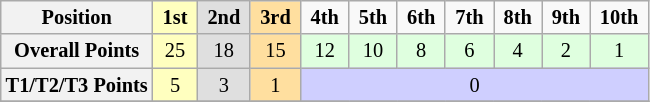<table class="wikitable" style="font-size:85%; text-align:center">
<tr>
<th>Position</th>
<td style="background:#ffffbf;"> <strong>1st</strong> </td>
<td style="background:#dfdfdf;"> <strong>2nd</strong> </td>
<td style="background:#ffdf9f;"> <strong>3rd</strong> </td>
<td> <strong>4th</strong> </td>
<td> <strong>5th</strong> </td>
<td> <strong>6th</strong> </td>
<td> <strong>7th</strong> </td>
<td> <strong>8th</strong> </td>
<td> <strong>9th</strong> </td>
<td> <strong>10th</strong> </td>
</tr>
<tr>
<th>Overall Points</th>
<td style="background:#ffffbf;">25</td>
<td style="background:#dfdfdf;">18</td>
<td style="background:#ffdf9f;">15</td>
<td style="background:#dfffdf;">12</td>
<td style="background:#dfffdf;">10</td>
<td style="background:#dfffdf;">8</td>
<td style="background:#dfffdf;">6</td>
<td style="background:#dfffdf;">4</td>
<td style="background:#dfffdf;">2</td>
<td style="background:#dfffdf;">1</td>
</tr>
<tr>
<th>T1/T2/T3 Points</th>
<td style="background:#ffffbf;">5</td>
<td style="background:#dfdfdf;">3</td>
<td style="background:#ffdf9f;">1</td>
<td style="background:#cfcfff;" colspan=7>0</td>
</tr>
<tr>
</tr>
</table>
